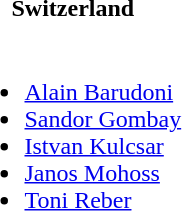<table>
<tr>
<th>Switzerland</th>
</tr>
<tr>
<td><br><ul><li><a href='#'>Alain Barudoni</a></li><li><a href='#'>Sandor Gombay</a></li><li><a href='#'>Istvan Kulcsar</a></li><li><a href='#'>Janos Mohoss</a></li><li><a href='#'>Toni Reber</a></li></ul></td>
</tr>
</table>
